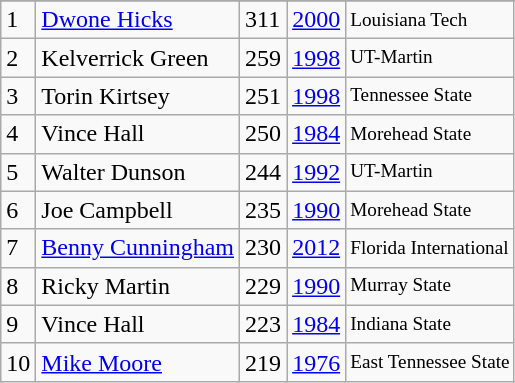<table class="wikitable">
<tr>
</tr>
<tr>
<td>1</td>
<td><a href='#'>Dwone Hicks</a></td>
<td>311</td>
<td><a href='#'>2000</a></td>
<td style="font-size:80%;">Louisiana Tech</td>
</tr>
<tr>
<td>2</td>
<td>Kelverrick Green</td>
<td>259</td>
<td><a href='#'>1998</a></td>
<td style="font-size:80%;">UT-Martin</td>
</tr>
<tr>
<td>3</td>
<td>Torin Kirtsey</td>
<td>251</td>
<td><a href='#'>1998</a></td>
<td style="font-size:80%;">Tennessee State</td>
</tr>
<tr>
<td>4</td>
<td>Vince Hall</td>
<td>250</td>
<td><a href='#'>1984</a></td>
<td style="font-size:80%;">Morehead State</td>
</tr>
<tr>
<td>5</td>
<td>Walter Dunson</td>
<td>244</td>
<td><a href='#'>1992</a></td>
<td style="font-size:80%;">UT-Martin</td>
</tr>
<tr>
<td>6</td>
<td>Joe Campbell</td>
<td>235</td>
<td><a href='#'>1990</a></td>
<td style="font-size:80%;">Morehead State</td>
</tr>
<tr>
<td>7</td>
<td><a href='#'>Benny Cunningham</a></td>
<td>230</td>
<td><a href='#'>2012</a></td>
<td style="font-size:80%;">Florida International</td>
</tr>
<tr>
<td>8</td>
<td>Ricky Martin</td>
<td>229</td>
<td><a href='#'>1990</a></td>
<td style="font-size:80%;">Murray State</td>
</tr>
<tr>
<td>9</td>
<td>Vince Hall</td>
<td>223</td>
<td><a href='#'>1984</a></td>
<td style="font-size:80%;">Indiana State</td>
</tr>
<tr>
<td>10</td>
<td><a href='#'>Mike Moore</a></td>
<td>219</td>
<td><a href='#'>1976</a></td>
<td style="font-size:80%;">East Tennessee State</td>
</tr>
</table>
